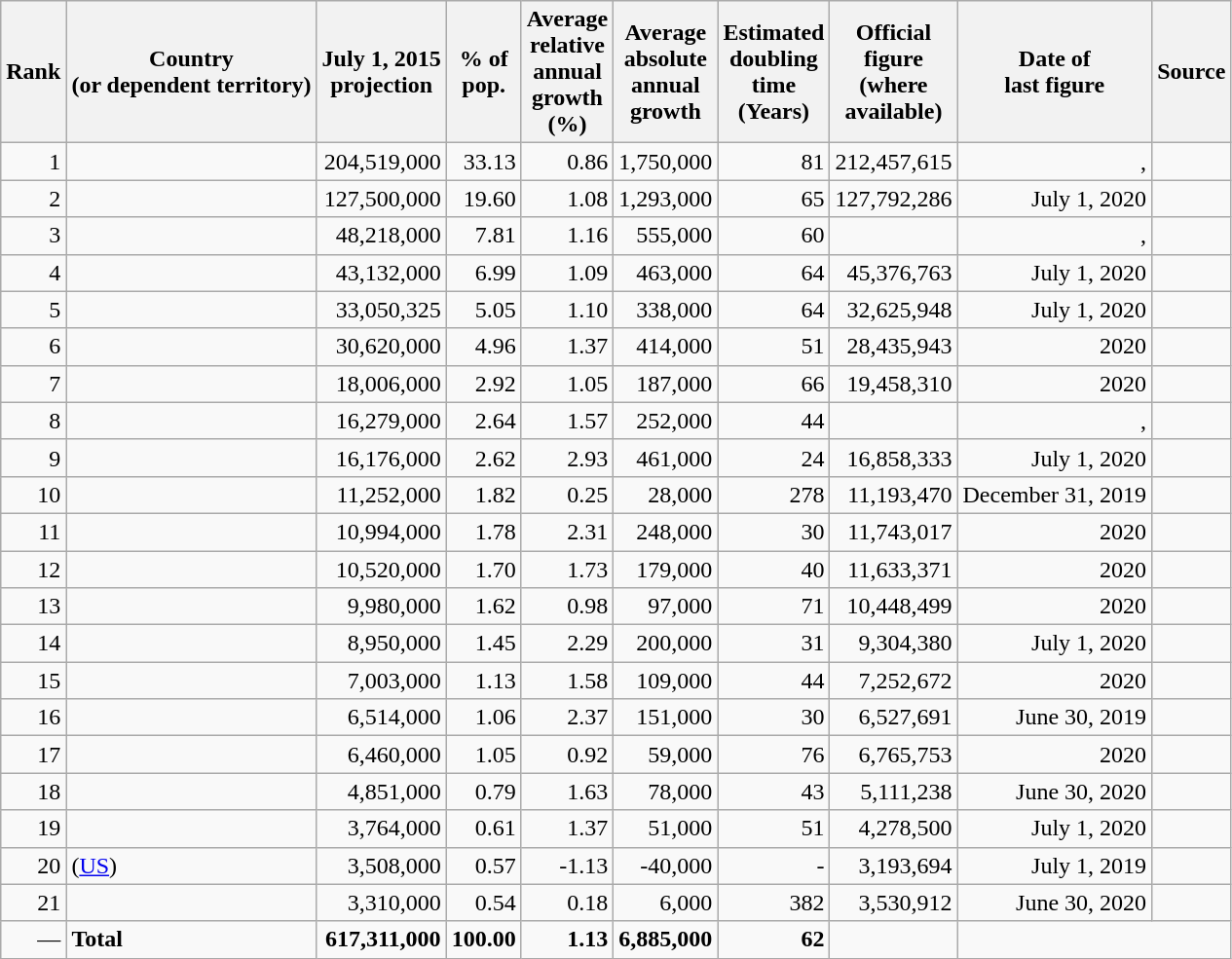<table class="sortable wikitable" style="text-align: right">
<tr>
<th>Rank</th>
<th>Country<br>(or dependent territory)</th>
<th>July 1, 2015<br>projection</th>
<th>% of<br>pop.</th>
<th>Average<br>relative<br>annual<br>growth<br>(%)</th>
<th>Average<br>absolute<br>annual<br>growth<br></th>
<th>Estimated<br>doubling<br>time<br>(Years)</th>
<th>Official<br>figure<br>(where<br>available)</th>
<th>Date of<br>last figure</th>
<th>Source</th>
</tr>
<tr>
<td>1</td>
<td align="left"></td>
<td>204,519,000</td>
<td>33.13</td>
<td>0.86</td>
<td>1,750,000</td>
<td>81</td>
<td>212,457,615</td>
<td> , </td>
<td align="left"></td>
</tr>
<tr>
<td>2</td>
<td align="left"></td>
<td>127,500,000</td>
<td>19.60</td>
<td>1.08</td>
<td>1,293,000</td>
<td>65</td>
<td>127,792,286</td>
<td>July 1, 2020</td>
<td align="left"></td>
</tr>
<tr>
<td>3</td>
<td align="left"></td>
<td>48,218,000</td>
<td>7.81</td>
<td>1.16</td>
<td>555,000</td>
<td>60</td>
<td></td>
<td> , </td>
<td align="left"></td>
</tr>
<tr>
<td>4</td>
<td align="left"></td>
<td>43,132,000</td>
<td>6.99</td>
<td>1.09</td>
<td>463,000</td>
<td>64</td>
<td>45,376,763</td>
<td>July 1, 2020</td>
<td align="left"></td>
</tr>
<tr>
<td>5</td>
<td align="left"></td>
<td>33,050,325</td>
<td>5.05</td>
<td>1.10</td>
<td>338,000</td>
<td>64</td>
<td>32,625,948</td>
<td>July 1, 2020</td>
<td align="left"></td>
</tr>
<tr>
<td>6</td>
<td align="left"></td>
<td>30,620,000</td>
<td>4.96</td>
<td>1.37</td>
<td>414,000</td>
<td>51</td>
<td>28,435,943</td>
<td>2020</td>
<td align="left"></td>
</tr>
<tr>
<td>7</td>
<td align="left"></td>
<td>18,006,000</td>
<td>2.92</td>
<td>1.05</td>
<td>187,000</td>
<td>66</td>
<td>19,458,310</td>
<td>2020</td>
<td align="left"></td>
</tr>
<tr>
<td>8</td>
<td align="left"></td>
<td>16,279,000</td>
<td>2.64</td>
<td>1.57</td>
<td>252,000</td>
<td>44</td>
<td></td>
<td> , </td>
<td align="left"></td>
</tr>
<tr>
<td>9</td>
<td align="left"></td>
<td>16,176,000</td>
<td>2.62</td>
<td>2.93</td>
<td>461,000</td>
<td>24</td>
<td>16,858,333</td>
<td>July 1, 2020</td>
<td align="left"></td>
</tr>
<tr>
<td>10</td>
<td align="left"></td>
<td>11,252,000</td>
<td>1.82</td>
<td>0.25</td>
<td>28,000</td>
<td>278</td>
<td>11,193,470</td>
<td>December 31, 2019</td>
<td align="left"></td>
</tr>
<tr>
<td>11</td>
<td align="left"></td>
<td>10,994,000</td>
<td>1.78</td>
<td>2.31</td>
<td>248,000</td>
<td>30</td>
<td>11,743,017</td>
<td>2020</td>
<td align="left"></td>
</tr>
<tr>
<td>12</td>
<td align="left"></td>
<td>10,520,000</td>
<td>1.70</td>
<td>1.73</td>
<td>179,000</td>
<td>40</td>
<td>11,633,371</td>
<td>2020</td>
<td align="left"></td>
</tr>
<tr>
<td>13</td>
<td align="left"></td>
<td>9,980,000</td>
<td>1.62</td>
<td>0.98</td>
<td>97,000</td>
<td>71</td>
<td>10,448,499</td>
<td>2020</td>
<td align="left"></td>
</tr>
<tr>
<td>14</td>
<td align="left"></td>
<td>8,950,000</td>
<td>1.45</td>
<td>2.29</td>
<td>200,000</td>
<td>31</td>
<td>9,304,380</td>
<td>July 1, 2020</td>
<td align="left"></td>
</tr>
<tr>
<td>15</td>
<td align="left"></td>
<td>7,003,000</td>
<td>1.13</td>
<td>1.58</td>
<td>109,000</td>
<td>44</td>
<td>7,252,672</td>
<td>2020</td>
<td align="left"></td>
</tr>
<tr>
<td>16</td>
<td align="left"></td>
<td>6,514,000</td>
<td>1.06</td>
<td>2.37</td>
<td>151,000</td>
<td>30</td>
<td>6,527,691</td>
<td>June 30, 2019</td>
<td align="left"></td>
</tr>
<tr>
<td>17</td>
<td align="left"></td>
<td>6,460,000</td>
<td>1.05</td>
<td>0.92</td>
<td>59,000</td>
<td>76</td>
<td>6,765,753</td>
<td>2020</td>
<td align="left"></td>
</tr>
<tr>
<td>18</td>
<td align="left"></td>
<td>4,851,000</td>
<td>0.79</td>
<td>1.63</td>
<td>78,000</td>
<td>43</td>
<td>5,111,238</td>
<td>June 30, 2020</td>
<td align="left"></td>
</tr>
<tr>
<td>19</td>
<td align="left"></td>
<td>3,764,000</td>
<td>0.61</td>
<td>1.37</td>
<td>51,000</td>
<td>51</td>
<td>4,278,500</td>
<td>July 1, 2020</td>
<td align="left"></td>
</tr>
<tr>
<td>20</td>
<td align="left"> (<a href='#'>US</a>)</td>
<td>3,508,000</td>
<td>0.57</td>
<td>-1.13</td>
<td>-40,000</td>
<td>-</td>
<td>3,193,694</td>
<td>July 1, 2019</td>
<td align="left"></td>
</tr>
<tr>
<td>21</td>
<td align="left"></td>
<td>3,310,000</td>
<td>0.54</td>
<td>0.18</td>
<td>6,000</td>
<td>382</td>
<td>3,530,912</td>
<td>June 30, 2020</td>
<td align="left"></td>
</tr>
<tr>
<td>—</td>
<td align=left><strong>Total</strong></td>
<td><strong>617,311,000</strong></td>
<td><strong>100.00</strong></td>
<td><strong>1.13</strong></td>
<td><strong>6,885,000</strong></td>
<td><strong>62</strong></td>
<td></td>
</tr>
</table>
